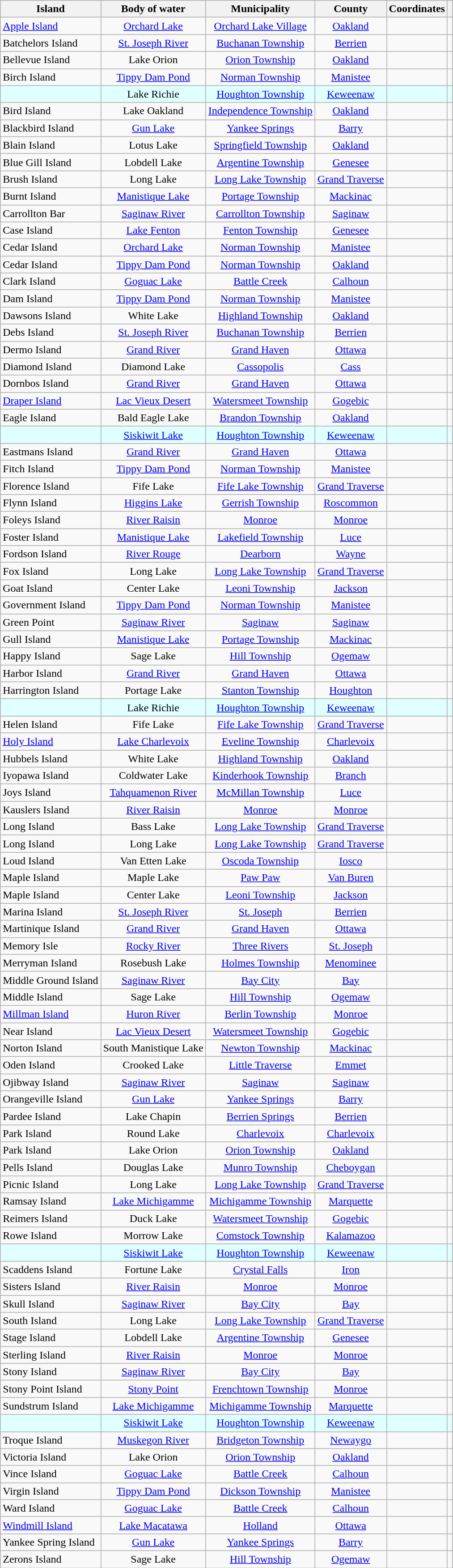<table class="wikitable sortable" style="text-align:center">
<tr>
<th>Island</th>
<th>Body of water</th>
<th>Municipality</th>
<th>County</th>
<th>Coordinates</th>
<th class="unsortable"></th>
</tr>
<tr>
<td align="left"><a href='#'>Apple Island</a></td>
<td><a href='#'>Orchard Lake</a></td>
<td><a href='#'>Orchard Lake Village</a></td>
<td><a href='#'>Oakland</a></td>
<td></td>
<td></td>
</tr>
<tr>
<td align="left">Batchelors Island</td>
<td><a href='#'>St. Joseph River</a></td>
<td><a href='#'>Buchanan Township</a></td>
<td><a href='#'>Berrien</a></td>
<td></td>
<td></td>
</tr>
<tr>
<td align="left">Bellevue Island</td>
<td>Lake Orion</td>
<td><a href='#'>Orion Township</a></td>
<td><a href='#'>Oakland</a></td>
<td></td>
<td></td>
</tr>
<tr>
<td align="left">Birch Island</td>
<td><a href='#'>Tippy Dam Pond</a></td>
<td><a href='#'>Norman Township</a></td>
<td><a href='#'>Manistee</a></td>
<td></td>
<td></td>
</tr>
<tr style="background:LightCyan">
<td align="left"></td>
<td>Lake Richie</td>
<td><a href='#'>Houghton Township</a></td>
<td><a href='#'>Keweenaw</a></td>
<td></td>
<td></td>
</tr>
<tr>
<td align="left">Bird Island</td>
<td>Lake Oakland</td>
<td><a href='#'>Independence Township</a></td>
<td><a href='#'>Oakland</a></td>
<td></td>
<td></td>
</tr>
<tr>
<td align="left">Blackbird Island</td>
<td><a href='#'>Gun Lake</a></td>
<td><a href='#'>Yankee Springs</a></td>
<td><a href='#'>Barry</a></td>
<td></td>
<td></td>
</tr>
<tr>
<td align="left">Blain Island</td>
<td>Lotus Lake</td>
<td><a href='#'>Springfield Township</a></td>
<td><a href='#'>Oakland</a></td>
<td></td>
<td></td>
</tr>
<tr>
<td align="left">Blue Gill Island</td>
<td>Lobdell Lake</td>
<td><a href='#'>Argentine Township</a></td>
<td><a href='#'>Genesee</a></td>
<td></td>
<td></td>
</tr>
<tr>
<td align="left">Brush Island</td>
<td>Long Lake</td>
<td><a href='#'>Long Lake Township</a></td>
<td><a href='#'>Grand Traverse</a></td>
<td></td>
<td></td>
</tr>
<tr>
<td align="left">Burnt Island</td>
<td><a href='#'>Manistique Lake</a></td>
<td><a href='#'>Portage Township</a></td>
<td><a href='#'>Mackinac</a></td>
<td></td>
<td></td>
</tr>
<tr>
<td align="left">Carrollton Bar</td>
<td><a href='#'>Saginaw River</a></td>
<td><a href='#'>Carrollton Township</a></td>
<td><a href='#'>Saginaw</a></td>
<td></td>
<td></td>
</tr>
<tr>
<td align="left">Case Island</td>
<td><a href='#'>Lake Fenton</a></td>
<td><a href='#'>Fenton Township</a></td>
<td><a href='#'>Genesee</a></td>
<td></td>
<td></td>
</tr>
<tr>
<td align="left">Cedar Island</td>
<td><a href='#'>Orchard Lake</a></td>
<td><a href='#'>Norman Township</a></td>
<td><a href='#'>Manistee</a></td>
<td></td>
<td></td>
</tr>
<tr>
<td align="left">Cedar Island</td>
<td><a href='#'>Tippy Dam Pond</a></td>
<td><a href='#'>Norman Township</a></td>
<td><a href='#'>Oakland</a></td>
<td></td>
<td></td>
</tr>
<tr>
<td align="left">Clark Island</td>
<td><a href='#'>Goguac Lake</a></td>
<td><a href='#'>Battle Creek</a></td>
<td><a href='#'>Calhoun</a></td>
<td></td>
<td></td>
</tr>
<tr>
<td align="left">Dam Island</td>
<td><a href='#'>Tippy Dam Pond</a></td>
<td><a href='#'>Norman Township</a></td>
<td><a href='#'>Manistee</a></td>
<td></td>
<td></td>
</tr>
<tr>
<td align="left">Dawsons Island</td>
<td>White Lake</td>
<td><a href='#'>Highland Township</a></td>
<td><a href='#'>Oakland</a></td>
<td></td>
<td></td>
</tr>
<tr>
<td align="left">Debs Island</td>
<td><a href='#'>St. Joseph River</a></td>
<td><a href='#'>Buchanan Township</a></td>
<td><a href='#'>Berrien</a></td>
<td></td>
<td></td>
</tr>
<tr>
<td align="left">Dermo Island</td>
<td><a href='#'>Grand River</a></td>
<td><a href='#'>Grand Haven</a></td>
<td><a href='#'>Ottawa</a></td>
<td></td>
<td></td>
</tr>
<tr>
<td align="left">Diamond Island</td>
<td>Diamond Lake</td>
<td><a href='#'>Cassopolis</a></td>
<td><a href='#'>Cass</a></td>
<td></td>
<td></td>
</tr>
<tr>
<td align="left">Dornbos Island</td>
<td><a href='#'>Grand River</a></td>
<td><a href='#'>Grand Haven</a></td>
<td><a href='#'>Ottawa</a></td>
<td></td>
<td></td>
</tr>
<tr>
<td align="left"><a href='#'>Draper Island</a></td>
<td><a href='#'>Lac Vieux Desert</a></td>
<td><a href='#'>Watersmeet Township</a></td>
<td><a href='#'>Gogebic</a></td>
<td></td>
<td></td>
</tr>
<tr>
<td align="left">Eagle Island</td>
<td>Bald Eagle Lake</td>
<td><a href='#'>Brandon Township</a></td>
<td><a href='#'>Oakland</a></td>
<td></td>
<td></td>
</tr>
<tr style="background:LightCyan">
<td align="left"></td>
<td><a href='#'>Siskiwit Lake</a></td>
<td><a href='#'>Houghton Township</a></td>
<td><a href='#'>Keweenaw</a></td>
<td></td>
<td></td>
</tr>
<tr>
<td align="left">Eastmans Island</td>
<td><a href='#'>Grand River</a></td>
<td><a href='#'>Grand Haven</a></td>
<td><a href='#'>Ottawa</a></td>
<td></td>
<td></td>
</tr>
<tr>
<td align="left">Fitch Island</td>
<td><a href='#'>Tippy Dam Pond</a></td>
<td><a href='#'>Norman Township</a></td>
<td><a href='#'>Manistee</a></td>
<td></td>
<td></td>
</tr>
<tr>
<td align="left">Florence Island</td>
<td>Fife Lake</td>
<td><a href='#'>Fife Lake Township</a></td>
<td><a href='#'>Grand Traverse</a></td>
<td></td>
<td></td>
</tr>
<tr>
<td align="left">Flynn Island</td>
<td><a href='#'>Higgins Lake</a></td>
<td><a href='#'>Gerrish Township</a></td>
<td><a href='#'>Roscommon</a></td>
<td></td>
<td></td>
</tr>
<tr>
<td align="left">Foleys Island</td>
<td><a href='#'>River Raisin</a></td>
<td><a href='#'>Monroe</a></td>
<td><a href='#'>Monroe</a></td>
<td></td>
<td></td>
</tr>
<tr>
<td align="left">Foster Island</td>
<td><a href='#'>Manistique Lake</a></td>
<td><a href='#'>Lakefield Township</a></td>
<td><a href='#'>Luce</a></td>
<td></td>
<td></td>
</tr>
<tr>
<td align="left">Fordson Island</td>
<td><a href='#'>River Rouge</a></td>
<td><a href='#'>Dearborn</a></td>
<td><a href='#'>Wayne</a></td>
<td></td>
<td></td>
</tr>
<tr>
<td align="left">Fox Island</td>
<td>Long Lake</td>
<td><a href='#'>Long Lake Township</a></td>
<td><a href='#'>Grand Traverse</a></td>
<td></td>
<td></td>
</tr>
<tr>
<td align="left">Goat Island</td>
<td>Center Lake</td>
<td><a href='#'>Leoni Township</a></td>
<td><a href='#'>Jackson</a></td>
<td></td>
<td></td>
</tr>
<tr>
<td align="left">Government Island</td>
<td><a href='#'>Tippy Dam Pond</a></td>
<td><a href='#'>Norman Township</a></td>
<td><a href='#'>Manistee</a></td>
<td></td>
<td></td>
</tr>
<tr>
<td align="left">Green Point</td>
<td><a href='#'>Saginaw River</a></td>
<td><a href='#'>Saginaw</a></td>
<td><a href='#'>Saginaw</a></td>
<td></td>
<td></td>
</tr>
<tr>
<td align="left">Gull Island</td>
<td><a href='#'>Manistique Lake</a></td>
<td><a href='#'>Portage Township</a></td>
<td><a href='#'>Mackinac</a></td>
<td></td>
<td></td>
</tr>
<tr>
<td align="left">Happy Island</td>
<td>Sage Lake</td>
<td><a href='#'>Hill Township</a></td>
<td><a href='#'>Ogemaw</a></td>
<td></td>
<td></td>
</tr>
<tr>
<td align="left">Harbor Island</td>
<td><a href='#'>Grand River</a></td>
<td><a href='#'>Grand Haven</a></td>
<td><a href='#'>Ottawa</a></td>
<td></td>
<td></td>
</tr>
<tr>
<td align="left">Harrington Island</td>
<td>Portage Lake</td>
<td><a href='#'>Stanton Township</a></td>
<td><a href='#'>Houghton</a></td>
<td></td>
<td></td>
</tr>
<tr style="background:LightCyan">
<td align="left"></td>
<td>Lake Richie</td>
<td><a href='#'>Houghton Township</a></td>
<td><a href='#'>Keweenaw</a></td>
<td></td>
<td></td>
</tr>
<tr>
<td align="left">Helen Island</td>
<td>Fife Lake</td>
<td><a href='#'>Fife Lake Township</a></td>
<td><a href='#'>Grand Traverse</a></td>
<td></td>
<td></td>
</tr>
<tr>
<td align="left"><a href='#'>Holy Island</a></td>
<td><a href='#'>Lake Charlevoix</a></td>
<td><a href='#'>Eveline Township</a></td>
<td><a href='#'>Charlevoix</a></td>
<td></td>
<td></td>
</tr>
<tr>
<td align="left">Hubbels Island</td>
<td>White Lake</td>
<td><a href='#'>Highland Township</a></td>
<td><a href='#'>Oakland</a></td>
<td></td>
<td></td>
</tr>
<tr>
<td align="left">Iyopawa Island</td>
<td>Coldwater Lake</td>
<td><a href='#'>Kinderhook Township</a></td>
<td><a href='#'>Branch</a></td>
<td></td>
<td></td>
</tr>
<tr>
<td align="left">Joys Island</td>
<td><a href='#'>Tahquamenon River</a></td>
<td><a href='#'>McMillan Township</a></td>
<td><a href='#'>Luce</a></td>
<td></td>
<td></td>
</tr>
<tr>
<td align="left">Kauslers Island</td>
<td><a href='#'>River Raisin</a></td>
<td><a href='#'>Monroe</a></td>
<td><a href='#'>Monroe</a></td>
<td></td>
<td></td>
</tr>
<tr>
<td align="left">Long Island</td>
<td>Bass Lake</td>
<td><a href='#'>Long Lake Township</a></td>
<td><a href='#'>Grand Traverse</a></td>
<td></td>
<td></td>
</tr>
<tr>
<td align="left">Long Island</td>
<td>Long Lake</td>
<td><a href='#'>Long Lake Township</a></td>
<td><a href='#'>Grand Traverse</a></td>
<td></td>
<td></td>
</tr>
<tr>
<td align="left">Loud Island</td>
<td>Van Etten Lake</td>
<td><a href='#'>Oscoda Township</a></td>
<td><a href='#'>Iosco</a></td>
<td></td>
<td></td>
</tr>
<tr>
<td align="left">Maple Island</td>
<td>Maple Lake</td>
<td><a href='#'>Paw Paw</a></td>
<td><a href='#'>Van Buren</a></td>
<td></td>
<td></td>
</tr>
<tr>
<td align="left">Maple Island</td>
<td>Center Lake</td>
<td><a href='#'>Leoni Township</a></td>
<td><a href='#'>Jackson</a></td>
<td></td>
<td></td>
</tr>
<tr>
<td align="left">Marina Island</td>
<td><a href='#'>St. Joseph River</a></td>
<td><a href='#'>St. Joseph</a></td>
<td><a href='#'>Berrien</a></td>
<td></td>
<td></td>
</tr>
<tr>
<td align="left">Martinique Island</td>
<td><a href='#'>Grand River</a></td>
<td><a href='#'>Grand Haven</a></td>
<td><a href='#'>Ottawa</a></td>
<td></td>
<td></td>
</tr>
<tr>
<td align="left">Memory Isle</td>
<td><a href='#'>Rocky River</a></td>
<td><a href='#'>Three Rivers</a></td>
<td><a href='#'>St. Joseph</a></td>
<td></td>
<td></td>
</tr>
<tr>
<td align="left">Merryman Island</td>
<td>Rosebush Lake</td>
<td><a href='#'>Holmes Township</a></td>
<td><a href='#'>Menominee</a></td>
<td></td>
<td></td>
</tr>
<tr>
<td align="left">Middle Ground Island</td>
<td><a href='#'>Saginaw River</a></td>
<td><a href='#'>Bay City</a></td>
<td><a href='#'>Bay</a></td>
<td></td>
<td></td>
</tr>
<tr>
<td align="left">Middle Island</td>
<td>Sage Lake</td>
<td><a href='#'>Hill Township</a></td>
<td><a href='#'>Ogemaw</a></td>
<td></td>
<td></td>
</tr>
<tr>
<td align="left"><a href='#'>Millman Island</a></td>
<td><a href='#'>Huron River</a></td>
<td><a href='#'>Berlin Township</a></td>
<td><a href='#'>Monroe</a></td>
<td></td>
<td></td>
</tr>
<tr>
<td align="left">Near Island</td>
<td><a href='#'>Lac Vieux Desert</a></td>
<td><a href='#'>Watersmeet Township</a></td>
<td><a href='#'>Gogebic</a></td>
<td></td>
<td></td>
</tr>
<tr>
<td align="left">Norton Island</td>
<td>South Manistique Lake</td>
<td><a href='#'>Newton Township</a></td>
<td><a href='#'>Mackinac</a></td>
<td></td>
<td></td>
</tr>
<tr>
<td align="left">Oden Island</td>
<td>Crooked Lake</td>
<td><a href='#'>Little Traverse</a></td>
<td><a href='#'>Emmet</a></td>
<td></td>
<td></td>
</tr>
<tr>
<td align="left">Ojibway Island</td>
<td><a href='#'>Saginaw River</a></td>
<td><a href='#'>Saginaw</a></td>
<td><a href='#'>Saginaw</a></td>
<td></td>
<td></td>
</tr>
<tr>
<td align="left">Orangeville Island</td>
<td><a href='#'>Gun Lake</a></td>
<td><a href='#'>Yankee Springs</a></td>
<td><a href='#'>Barry</a></td>
<td></td>
<td></td>
</tr>
<tr>
<td align="left">Pardee Island</td>
<td>Lake Chapin</td>
<td><a href='#'>Berrien Springs</a></td>
<td><a href='#'>Berrien</a></td>
<td></td>
<td></td>
</tr>
<tr>
<td align="left">Park Island</td>
<td>Round Lake</td>
<td><a href='#'>Charlevoix</a></td>
<td><a href='#'>Charlevoix</a></td>
<td></td>
<td></td>
</tr>
<tr>
<td align="left">Park Island</td>
<td>Lake Orion</td>
<td><a href='#'>Orion Township</a></td>
<td><a href='#'>Oakland</a></td>
<td></td>
<td></td>
</tr>
<tr>
<td align="left">Pells Island</td>
<td>Douglas Lake</td>
<td><a href='#'>Munro Township</a></td>
<td><a href='#'>Cheboygan</a></td>
<td></td>
<td></td>
</tr>
<tr>
<td align="left">Picnic Island</td>
<td>Long Lake</td>
<td><a href='#'>Long Lake Township</a></td>
<td><a href='#'>Grand Traverse</a></td>
<td></td>
<td></td>
</tr>
<tr>
<td align="left">Ramsay Island</td>
<td><a href='#'>Lake Michigamme</a></td>
<td><a href='#'>Michigamme Township</a></td>
<td><a href='#'>Marquette</a></td>
<td></td>
<td></td>
</tr>
<tr>
<td align="left">Reimers Island</td>
<td>Duck Lake</td>
<td><a href='#'>Watersmeet Township</a></td>
<td><a href='#'>Gogebic</a></td>
<td></td>
<td></td>
</tr>
<tr>
<td align="left">Rowe Island</td>
<td>Morrow Lake</td>
<td><a href='#'>Comstock Township</a></td>
<td><a href='#'>Kalamazoo</a></td>
<td></td>
<td></td>
</tr>
<tr style="background:LightCyan">
<td align="left"></td>
<td><a href='#'>Siskiwit Lake</a></td>
<td><a href='#'>Houghton Township</a></td>
<td><a href='#'>Keweenaw</a></td>
<td></td>
<td></td>
</tr>
<tr>
<td align="left">Scaddens Island</td>
<td>Fortune Lake</td>
<td><a href='#'>Crystal Falls</a></td>
<td><a href='#'>Iron</a></td>
<td></td>
<td></td>
</tr>
<tr>
<td align="left">Sisters Island</td>
<td><a href='#'>River Raisin</a></td>
<td><a href='#'>Monroe</a></td>
<td><a href='#'>Monroe</a></td>
<td></td>
<td></td>
</tr>
<tr>
<td align="left">Skull Island</td>
<td><a href='#'>Saginaw River</a></td>
<td><a href='#'>Bay City</a></td>
<td><a href='#'>Bay</a></td>
<td></td>
<td></td>
</tr>
<tr>
<td align="left">South Island</td>
<td>Long Lake</td>
<td><a href='#'>Long Lake Township</a></td>
<td><a href='#'>Grand Traverse</a></td>
<td></td>
<td></td>
</tr>
<tr>
<td align="left">Stage Island</td>
<td>Lobdell Lake</td>
<td><a href='#'>Argentine Township</a></td>
<td><a href='#'>Genesee</a></td>
<td></td>
<td></td>
</tr>
<tr>
<td align="left">Sterling Island</td>
<td><a href='#'>River Raisin</a></td>
<td><a href='#'>Monroe</a></td>
<td><a href='#'>Monroe</a></td>
<td></td>
<td></td>
</tr>
<tr>
<td align="left">Stony Island</td>
<td><a href='#'>Saginaw River</a></td>
<td><a href='#'>Bay City</a></td>
<td><a href='#'>Bay</a></td>
<td></td>
<td></td>
</tr>
<tr>
<td align="left">Stony Point Island</td>
<td><a href='#'>Stony Point</a></td>
<td><a href='#'>Frenchtown Township</a></td>
<td><a href='#'>Monroe</a></td>
<td></td>
<td></td>
</tr>
<tr>
<td align="left">Sundstrum Island</td>
<td><a href='#'>Lake Michigamme</a></td>
<td><a href='#'>Michigamme Township</a></td>
<td><a href='#'>Marquette</a></td>
<td></td>
<td></td>
</tr>
<tr style="background:LightCyan">
<td align="left"></td>
<td><a href='#'>Siskiwit Lake</a></td>
<td><a href='#'>Houghton Township</a></td>
<td><a href='#'>Keweenaw</a></td>
<td></td>
<td></td>
</tr>
<tr>
<td align="left">Troque Island</td>
<td><a href='#'>Muskegon River</a></td>
<td><a href='#'>Bridgeton Township</a></td>
<td><a href='#'>Newaygo</a></td>
<td></td>
<td></td>
</tr>
<tr>
<td align="left">Victoria Island</td>
<td>Lake Orion</td>
<td><a href='#'>Orion Township</a></td>
<td><a href='#'>Oakland</a></td>
<td></td>
<td></td>
</tr>
<tr>
<td align="left">Vince Island</td>
<td><a href='#'>Goguac Lake</a></td>
<td><a href='#'>Battle Creek</a></td>
<td><a href='#'>Calhoun</a></td>
<td></td>
<td></td>
</tr>
<tr>
<td align="left">Virgin Island</td>
<td><a href='#'>Tippy Dam Pond</a></td>
<td><a href='#'>Dickson Township</a></td>
<td><a href='#'>Manistee</a></td>
<td></td>
<td></td>
</tr>
<tr>
<td align="left">Ward Island</td>
<td><a href='#'>Goguac Lake</a></td>
<td><a href='#'>Battle Creek</a></td>
<td><a href='#'>Calhoun</a></td>
<td></td>
<td></td>
</tr>
<tr>
<td align="left"><a href='#'>Windmill Island</a></td>
<td><a href='#'>Lake Macatawa</a></td>
<td><a href='#'>Holland</a></td>
<td><a href='#'>Ottawa</a></td>
<td></td>
<td></td>
</tr>
<tr>
<td align="left">Yankee Spring Island</td>
<td><a href='#'>Gun Lake</a></td>
<td><a href='#'>Yankee Springs</a></td>
<td><a href='#'>Barry</a></td>
<td></td>
<td></td>
</tr>
<tr>
<td align="left">Zerons Island</td>
<td>Sage Lake</td>
<td><a href='#'>Hill Township</a></td>
<td><a href='#'>Ogemaw</a></td>
<td></td>
</tr>
</table>
